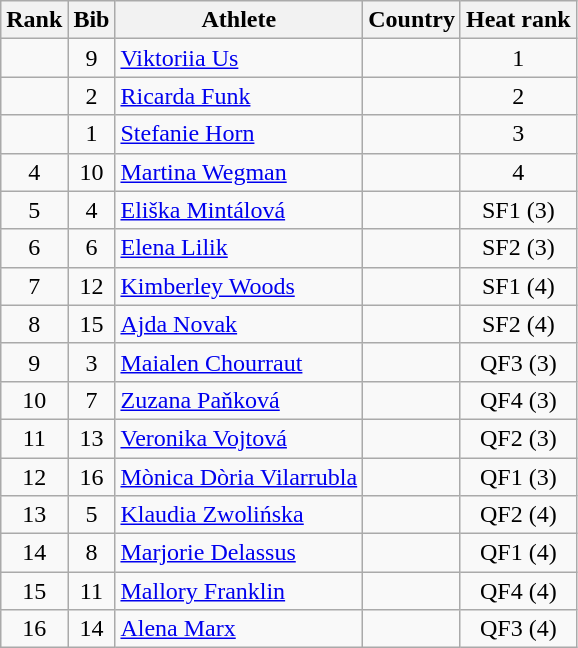<table class="wikitable" style="text-align:center">
<tr>
<th>Rank</th>
<th>Bib</th>
<th>Athlete</th>
<th>Country</th>
<th>Heat rank</th>
</tr>
<tr>
<td></td>
<td>9</td>
<td align=left><a href='#'>Viktoriia Us</a></td>
<td align=left></td>
<td>1</td>
</tr>
<tr>
<td></td>
<td>2</td>
<td align=left><a href='#'>Ricarda Funk</a></td>
<td align=left></td>
<td>2</td>
</tr>
<tr>
<td></td>
<td>1</td>
<td align=left><a href='#'>Stefanie Horn</a></td>
<td align=left></td>
<td>3</td>
</tr>
<tr>
<td>4</td>
<td>10</td>
<td align=left><a href='#'>Martina Wegman</a></td>
<td align=left></td>
<td>4</td>
</tr>
<tr>
<td>5</td>
<td>4</td>
<td align=left><a href='#'>Eliška Mintálová</a></td>
<td align=left></td>
<td>SF1 (3)</td>
</tr>
<tr>
<td>6</td>
<td>6</td>
<td align=left><a href='#'>Elena Lilik</a></td>
<td align=left></td>
<td>SF2 (3)</td>
</tr>
<tr>
<td>7</td>
<td>12</td>
<td align=left><a href='#'>Kimberley Woods</a></td>
<td align=left></td>
<td>SF1 (4)</td>
</tr>
<tr>
<td>8</td>
<td>15</td>
<td align=left><a href='#'>Ajda Novak</a></td>
<td align=left></td>
<td>SF2 (4)</td>
</tr>
<tr>
<td>9</td>
<td>3</td>
<td align=left><a href='#'>Maialen Chourraut</a></td>
<td align=left></td>
<td>QF3 (3)</td>
</tr>
<tr>
<td>10</td>
<td>7</td>
<td align=left><a href='#'>Zuzana Paňková</a></td>
<td align=left></td>
<td>QF4 (3)</td>
</tr>
<tr>
<td>11</td>
<td>13</td>
<td align=left><a href='#'>Veronika Vojtová</a></td>
<td align=left></td>
<td>QF2 (3)</td>
</tr>
<tr>
<td>12</td>
<td>16</td>
<td align=left><a href='#'>Mònica Dòria Vilarrubla</a></td>
<td align=left></td>
<td>QF1 (3)</td>
</tr>
<tr>
<td>13</td>
<td>5</td>
<td align=left><a href='#'>Klaudia Zwolińska</a></td>
<td align=left></td>
<td>QF2 (4)</td>
</tr>
<tr>
<td>14</td>
<td>8</td>
<td align=left><a href='#'>Marjorie Delassus</a></td>
<td align=left></td>
<td>QF1 (4)</td>
</tr>
<tr>
<td>15</td>
<td>11</td>
<td align=left><a href='#'>Mallory Franklin</a></td>
<td align=left></td>
<td>QF4 (4)</td>
</tr>
<tr>
<td>16</td>
<td>14</td>
<td align=left><a href='#'>Alena Marx</a></td>
<td align=left></td>
<td>QF3 (4)</td>
</tr>
</table>
